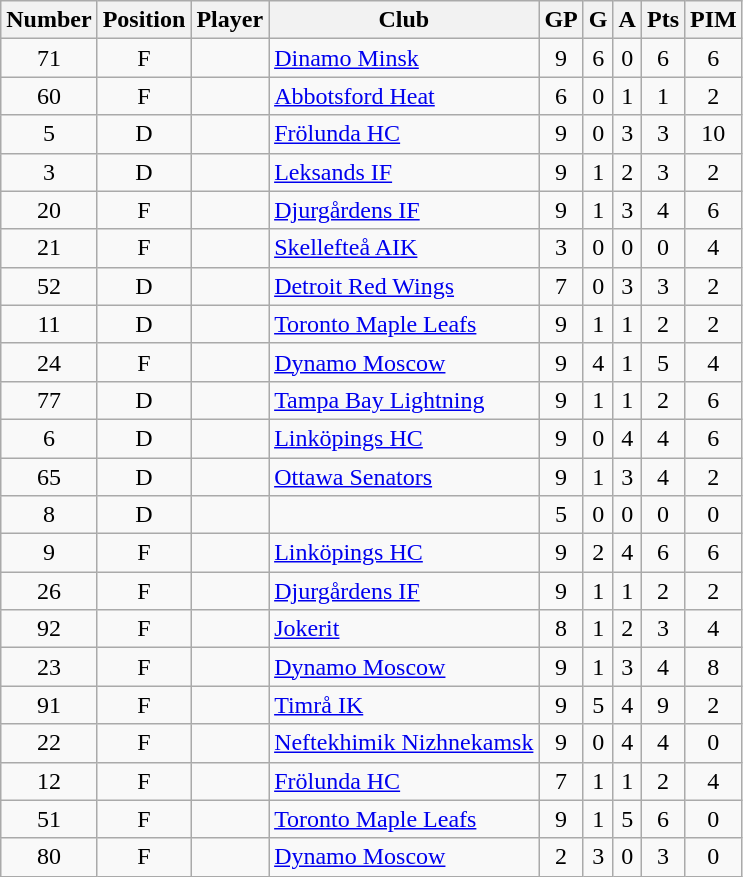<table class="wikitable sortable" style="text-align:center; padding:4px; border-spacing=0;">
<tr>
<th>Number</th>
<th>Position</th>
<th>Player</th>
<th>Club</th>
<th>GP</th>
<th>G</th>
<th>A</th>
<th>Pts</th>
<th>PIM</th>
</tr>
<tr>
<td>71</td>
<td>F</td>
<td align=left></td>
<td align=left><a href='#'>Dinamo Minsk</a></td>
<td>9</td>
<td>6</td>
<td>0</td>
<td>6</td>
<td>6</td>
</tr>
<tr>
<td>60</td>
<td>F</td>
<td align=left></td>
<td align=left><a href='#'>Abbotsford Heat</a></td>
<td>6</td>
<td>0</td>
<td>1</td>
<td>1</td>
<td>2</td>
</tr>
<tr>
<td>5</td>
<td>D</td>
<td align=left></td>
<td align=left><a href='#'>Frölunda HC</a></td>
<td>9</td>
<td>0</td>
<td>3</td>
<td>3</td>
<td>10</td>
</tr>
<tr>
<td>3</td>
<td>D</td>
<td align=left></td>
<td align=left><a href='#'>Leksands IF</a></td>
<td>9</td>
<td>1</td>
<td>2</td>
<td>3</td>
<td>2</td>
</tr>
<tr>
<td>20</td>
<td>F</td>
<td align=left></td>
<td align=left><a href='#'>Djurgårdens IF</a></td>
<td>9</td>
<td>1</td>
<td>3</td>
<td>4</td>
<td>6</td>
</tr>
<tr>
<td>21</td>
<td>F</td>
<td align=left></td>
<td align=left><a href='#'>Skellefteå AIK</a></td>
<td>3</td>
<td>0</td>
<td>0</td>
<td>0</td>
<td>4</td>
</tr>
<tr>
<td>52</td>
<td>D</td>
<td align=left></td>
<td align=left><a href='#'>Detroit Red Wings</a></td>
<td>7</td>
<td>0</td>
<td>3</td>
<td>3</td>
<td>2</td>
</tr>
<tr>
<td>11</td>
<td>D</td>
<td align=left></td>
<td align=left><a href='#'>Toronto Maple Leafs</a></td>
<td>9</td>
<td>1</td>
<td>1</td>
<td>2</td>
<td>2</td>
</tr>
<tr>
<td>24</td>
<td>F</td>
<td align=left></td>
<td align=left><a href='#'>Dynamo Moscow</a></td>
<td>9</td>
<td>4</td>
<td>1</td>
<td>5</td>
<td>4</td>
</tr>
<tr>
<td>77</td>
<td>D</td>
<td align=left></td>
<td align=left><a href='#'>Tampa Bay Lightning</a></td>
<td>9</td>
<td>1</td>
<td>1</td>
<td>2</td>
<td>6</td>
</tr>
<tr>
<td>6</td>
<td>D</td>
<td align=left></td>
<td align=left><a href='#'>Linköpings HC</a></td>
<td>9</td>
<td>0</td>
<td>4</td>
<td>4</td>
<td>6</td>
</tr>
<tr>
<td>65</td>
<td>D</td>
<td align=left></td>
<td align=left><a href='#'>Ottawa Senators</a></td>
<td>9</td>
<td>1</td>
<td>3</td>
<td>4</td>
<td>2</td>
</tr>
<tr>
<td>8</td>
<td>D</td>
<td align=left></td>
<td align=left></td>
<td>5</td>
<td>0</td>
<td>0</td>
<td>0</td>
<td>0</td>
</tr>
<tr>
<td>9</td>
<td>F</td>
<td align=left></td>
<td align=left><a href='#'>Linköpings HC</a></td>
<td>9</td>
<td>2</td>
<td>4</td>
<td>6</td>
<td>6</td>
</tr>
<tr>
<td>26</td>
<td>F</td>
<td align=left></td>
<td align=left><a href='#'>Djurgårdens IF</a></td>
<td>9</td>
<td>1</td>
<td>1</td>
<td>2</td>
<td>2</td>
</tr>
<tr>
<td>92</td>
<td>F</td>
<td align=left></td>
<td align=left><a href='#'>Jokerit</a></td>
<td>8</td>
<td>1</td>
<td>2</td>
<td>3</td>
<td>4</td>
</tr>
<tr>
<td>23</td>
<td>F</td>
<td align=left></td>
<td align=left><a href='#'>Dynamo Moscow</a></td>
<td>9</td>
<td>1</td>
<td>3</td>
<td>4</td>
<td>8</td>
</tr>
<tr>
<td>91</td>
<td>F</td>
<td align=left></td>
<td align=left><a href='#'>Timrå IK</a></td>
<td>9</td>
<td>5</td>
<td>4</td>
<td>9</td>
<td>2</td>
</tr>
<tr>
<td>22</td>
<td>F</td>
<td align=left></td>
<td align=left><a href='#'>Neftekhimik Nizhnekamsk</a></td>
<td>9</td>
<td>0</td>
<td>4</td>
<td>4</td>
<td>0</td>
</tr>
<tr>
<td>12</td>
<td>F</td>
<td align=left></td>
<td align=left><a href='#'>Frölunda HC</a></td>
<td>7</td>
<td>1</td>
<td>1</td>
<td>2</td>
<td>4</td>
</tr>
<tr>
<td>51</td>
<td>F</td>
<td align=left></td>
<td align=left><a href='#'>Toronto Maple Leafs</a></td>
<td>9</td>
<td>1</td>
<td>5</td>
<td>6</td>
<td>0</td>
</tr>
<tr>
<td>80</td>
<td>F</td>
<td align=left></td>
<td align=left><a href='#'>Dynamo Moscow</a></td>
<td>2</td>
<td>3</td>
<td>0</td>
<td>3</td>
<td>0</td>
</tr>
</table>
